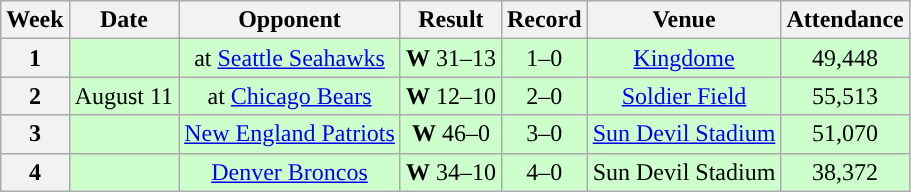<table class="wikitable" style="text-align:center">
<tr>
<th>Week</th>
<th>Date</th>
<th>Opponent</th>
<th>Result</th>
<th>Record</th>
<th>Venue</th>
<th>Attendance</th>
</tr>
<tr style="background:#cfc">
<th>1</th>
<td></td>
<td>at <a href='#'>Seattle Seahawks</a></td>
<td><strong>W</strong> 31–13</td>
<td>1–0</td>
<td><a href='#'>Kingdome</a></td>
<td>49,448</td>
</tr>
<tr style="background:#cfc">
<th>2</th>
<td>August 11</td>
<td>at <a href='#'>Chicago Bears</a></td>
<td><strong>W</strong> 12–10</td>
<td>2–0</td>
<td><a href='#'>Soldier Field</a></td>
<td>55,513</td>
</tr>
<tr style="background:#cfc">
<th>3</th>
<td></td>
<td><a href='#'>New England Patriots</a></td>
<td><strong>W</strong> 46–0</td>
<td>3–0</td>
<td><a href='#'>Sun Devil Stadium</a></td>
<td>51,070</td>
</tr>
<tr style="background:#cfc">
<th>4</th>
<td></td>
<td><a href='#'>Denver Broncos</a></td>
<td><strong>W</strong> 34–10</td>
<td>4–0</td>
<td>Sun Devil Stadium</td>
<td>38,372</td>
</tr>
</table>
